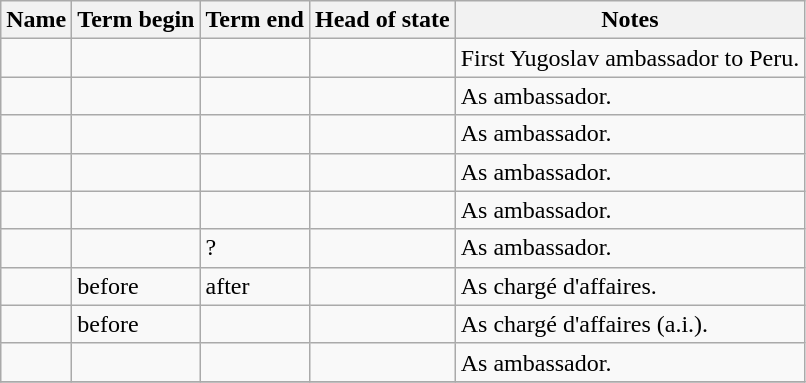<table class="wikitable sortable"  text-align:center;">
<tr>
<th>Name</th>
<th>Term begin</th>
<th>Term end</th>
<th>Head of state</th>
<th class="unsortable">Notes</th>
</tr>
<tr>
<td></td>
<td></td>
<td></td>
<td></td>
<td>First Yugoslav ambassador to Peru.<br></td>
</tr>
<tr>
<td></td>
<td></td>
<td></td>
<td></td>
<td>As ambassador.</td>
</tr>
<tr>
<td></td>
<td></td>
<td></td>
<td></td>
<td>As ambassador.</td>
</tr>
<tr>
<td></td>
<td></td>
<td></td>
<td></td>
<td>As ambassador.</td>
</tr>
<tr>
<td></td>
<td></td>
<td></td>
<td></td>
<td>As ambassador.</td>
</tr>
<tr>
<td></td>
<td></td>
<td>?</td>
<td></td>
<td>As ambassador.</td>
</tr>
<tr>
<td></td>
<td>before </td>
<td>after </td>
<td></td>
<td>As chargé d'affaires.</td>
</tr>
<tr>
<td></td>
<td>before </td>
<td></td>
<td></td>
<td>As chargé d'affaires (a.i.).</td>
</tr>
<tr>
<td></td>
<td></td>
<td></td>
<td></td>
<td>As ambassador.</td>
</tr>
<tr>
</tr>
</table>
